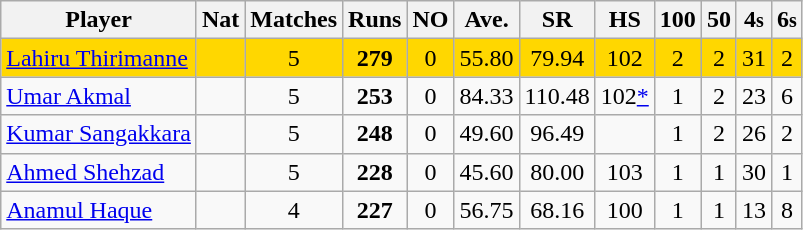<table class="wikitable sortable">
<tr>
<th>Player</th>
<th>Nat</th>
<th>Matches</th>
<th>Runs</th>
<th>NO</th>
<th>Ave.</th>
<th>SR</th>
<th>HS</th>
<th>100</th>
<th>50</th>
<th>4<small>s</small></th>
<th>6<small>s</small></th>
</tr>
<tr style="background:gold;">
<td><a href='#'>Lahiru Thirimanne</a></td>
<td style="text-align:center;"></td>
<td style="text-align:center;">5</td>
<td style="text-align:center;"><strong>279</strong></td>
<td style="text-align:center;">0</td>
<td style="text-align:center;">55.80</td>
<td style="text-align:center;">79.94</td>
<td style="text-align:center;">102</td>
<td style="text-align:center;">2</td>
<td style="text-align:center;">2</td>
<td style="text-align:center;">31</td>
<td style="text-align:center;">2</td>
</tr>
<tr>
<td><a href='#'>Umar Akmal</a></td>
<td style="text-align:center;"></td>
<td style="text-align:center;">5</td>
<td style="text-align:center;"><strong>253</strong></td>
<td style="text-align:center;">0</td>
<td style="text-align:center;">84.33</td>
<td style="text-align:center;">110.48</td>
<td style="text-align:center;">102<a href='#'>*</a></td>
<td style="text-align:center;">1</td>
<td style="text-align:center;">2</td>
<td style="text-align:center;">23</td>
<td style="text-align:center;">6</td>
</tr>
<tr>
<td><a href='#'>Kumar Sangakkara</a></td>
<td style="text-align:center;"></td>
<td style="text-align:center;">5</td>
<td style="text-align:center;"><strong>248</strong></td>
<td style="text-align:center;">0</td>
<td style="text-align:center;">49.60</td>
<td style="text-align:center;">96.49</td>
<td style="text-align:center;"></td>
<td style="text-align:center;">1</td>
<td style="text-align:center;">2</td>
<td style="text-align:center;">26</td>
<td style="text-align:center;">2</td>
</tr>
<tr>
<td><a href='#'>Ahmed Shehzad</a></td>
<td style="text-align:center;"></td>
<td style="text-align:center;">5</td>
<td style="text-align:center;"><strong>228</strong></td>
<td style="text-align:center;">0</td>
<td style="text-align:center;">45.60</td>
<td style="text-align:center;">80.00</td>
<td style="text-align:center;">103</td>
<td style="text-align:center;">1</td>
<td style="text-align:center;">1</td>
<td style="text-align:center;">30</td>
<td style="text-align:center;">1</td>
</tr>
<tr>
<td><a href='#'>Anamul Haque</a></td>
<td style="text-align:center;"></td>
<td style="text-align:center;">4</td>
<td style="text-align:center;"><strong>227</strong></td>
<td style="text-align:center;">0</td>
<td style="text-align:center;">56.75</td>
<td style="text-align:center;">68.16</td>
<td style="text-align:center;">100</td>
<td style="text-align:center;">1</td>
<td style="text-align:center;">1</td>
<td style="text-align:center;">13</td>
<td style="text-align:center;">8</td>
</tr>
</table>
